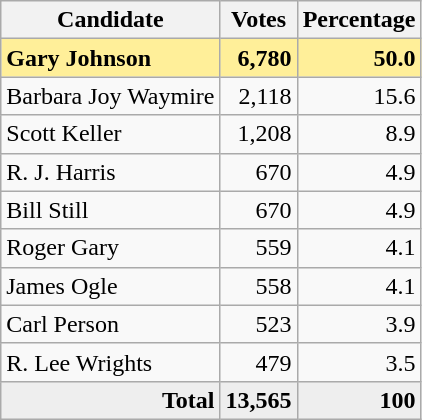<table class="wikitable" style="text-align:right;">
<tr>
<th>Candidate</th>
<th>Votes</th>
<th>Percentage</th>
</tr>
<tr style="background:#ffef99;">
<td style="text-align:left;"><strong>Gary Johnson</strong></td>
<td><strong>6,780</strong></td>
<td><strong>50.0</strong></td>
</tr>
<tr>
<td style="text-align:left;">Barbara Joy Waymire</td>
<td>2,118</td>
<td>15.6</td>
</tr>
<tr>
<td style="text-align:left;">Scott Keller</td>
<td>1,208</td>
<td>8.9</td>
</tr>
<tr>
<td style="text-align:left;">R. J. Harris</td>
<td>670</td>
<td>4.9</td>
</tr>
<tr>
<td style="text-align:left;">Bill Still</td>
<td>670</td>
<td>4.9</td>
</tr>
<tr>
<td style="text-align:left;">Roger Gary</td>
<td>559</td>
<td>4.1</td>
</tr>
<tr>
<td style="text-align:left;">James Ogle</td>
<td>558</td>
<td>4.1</td>
</tr>
<tr>
<td style="text-align:left;">Carl Person</td>
<td>523</td>
<td>3.9</td>
</tr>
<tr>
<td style="text-align:left;">R. Lee Wrights</td>
<td>479</td>
<td>3.5</td>
</tr>
<tr style="background:#eee;">
<td style="margin-right:0.50px"><strong>Total</strong></td>
<td style="margin-right:0.50px"><strong>13,565</strong></td>
<td style="margin-right:0.50px"><strong>100</strong></td>
</tr>
</table>
